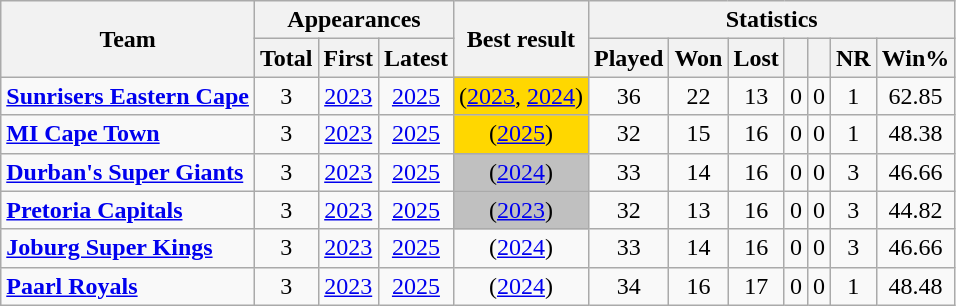<table class="wikitable mw-collapsible" style="text-align:center">
<tr>
<th rowspan="2">Team</th>
<th colspan=3>Appearances</th>
<th rowspan="2">Best result</th>
<th colspan="7">Statistics</th>
</tr>
<tr>
<th>Total</th>
<th>First</th>
<th>Latest</th>
<th>Played</th>
<th>Won</th>
<th>Lost</th>
<th></th>
<th></th>
<th>NR</th>
<th>Win%</th>
</tr>
<tr>
<td style="text-align:left"><strong><a href='#'>Sunrisers Eastern Cape</a></strong></td>
<td>3</td>
<td><a href='#'>2023</a></td>
<td><a href='#'>2025</a></td>
<td style="background:gold"> (<a href='#'>2023</a>, <a href='#'>2024</a>)</td>
<td>36</td>
<td>22</td>
<td>13</td>
<td>0</td>
<td>0</td>
<td>1</td>
<td>62.85</td>
</tr>
<tr>
<td style="text-align:left"><strong><a href='#'>MI Cape Town</a></strong></td>
<td>3</td>
<td><a href='#'>2023</a></td>
<td><a href='#'>2025</a></td>
<td style="background:gold"> (<a href='#'>2025</a>)</td>
<td>32</td>
<td>15</td>
<td>16</td>
<td>0</td>
<td>0</td>
<td>1</td>
<td>48.38</td>
</tr>
<tr>
<td style="text-align:left"><strong><a href='#'>Durban's Super Giants</a></strong></td>
<td>3</td>
<td><a href='#'>2023</a></td>
<td><a href='#'>2025</a></td>
<td style="background:silver"> (<a href='#'>2024</a>)</td>
<td>33</td>
<td>14</td>
<td>16</td>
<td>0</td>
<td>0</td>
<td>3</td>
<td>46.66</td>
</tr>
<tr>
<td style="text-align:left"><strong><a href='#'>Pretoria Capitals</a></strong></td>
<td>3</td>
<td><a href='#'>2023</a></td>
<td><a href='#'>2025</a></td>
<td style="background:silver"> (<a href='#'>2023</a>)</td>
<td>32</td>
<td>13</td>
<td>16</td>
<td>0</td>
<td>0</td>
<td>3</td>
<td>44.82</td>
</tr>
<tr>
<td style="text-align:left"><strong><a href='#'>Joburg Super Kings</a></strong></td>
<td>3</td>
<td><a href='#'>2023</a></td>
<td><a href='#'>2025</a></td>
<td> (<a href='#'>2024</a>)</td>
<td>33</td>
<td>14</td>
<td>16</td>
<td>0</td>
<td>0</td>
<td>3</td>
<td>46.66</td>
</tr>
<tr>
<td style="text-align:left"><strong><a href='#'>Paarl Royals</a></strong></td>
<td>3</td>
<td><a href='#'>2023</a></td>
<td><a href='#'>2025</a></td>
<td> (<a href='#'>2024</a>)</td>
<td>34</td>
<td>16</td>
<td>17</td>
<td>0</td>
<td>0</td>
<td>1</td>
<td>48.48</td>
</tr>
</table>
